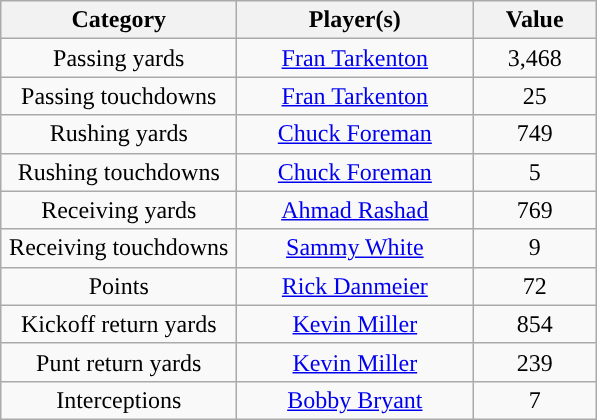<table class="wikitable" style="text-align:center">
<tr>
<th width=150px>Category</th>
<th width=150px>Player(s)</th>
<th width=75px>Value</th>
</tr>
<tr>
<td>Passing yards</td>
<td><a href='#'>Fran Tarkenton</a></td>
<td>3,468</td>
</tr>
<tr>
<td>Passing touchdowns</td>
<td><a href='#'>Fran Tarkenton</a></td>
<td>25</td>
</tr>
<tr>
<td>Rushing yards</td>
<td><a href='#'>Chuck Foreman</a></td>
<td>749</td>
</tr>
<tr>
<td>Rushing touchdowns</td>
<td><a href='#'>Chuck Foreman</a></td>
<td>5</td>
</tr>
<tr>
<td>Receiving yards</td>
<td><a href='#'>Ahmad Rashad</a></td>
<td>769</td>
</tr>
<tr>
<td>Receiving touchdowns</td>
<td><a href='#'>Sammy White</a></td>
<td>9</td>
</tr>
<tr>
<td>Points</td>
<td><a href='#'>Rick Danmeier</a></td>
<td>72</td>
</tr>
<tr>
<td>Kickoff return yards</td>
<td><a href='#'>Kevin Miller</a></td>
<td>854</td>
</tr>
<tr>
<td>Punt return yards</td>
<td><a href='#'>Kevin Miller</a></td>
<td>239</td>
</tr>
<tr>
<td>Interceptions</td>
<td><a href='#'>Bobby Bryant</a></td>
<td>7</td>
</tr>
</table>
